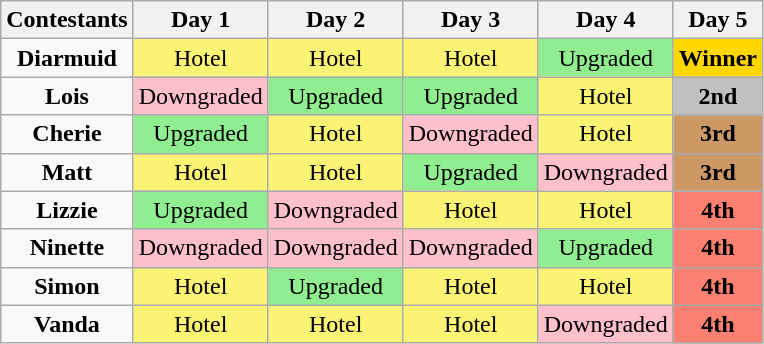<table class="wikitable" style="text-align:center;">
<tr>
<th>Contestants</th>
<th>Day 1</th>
<th>Day 2</th>
<th>Day 3</th>
<th>Day 4</th>
<th>Day 5</th>
</tr>
<tr>
<td><strong>Diarmuid</strong></td>
<td style="background:#FBF373;">Hotel</td>
<td style="background:#FBF373;">Hotel</td>
<td style="background:#FBF373;">Hotel</td>
<td style="background:lightgreen;">Upgraded</td>
<td style="background:gold;"><strong>Winner</strong></td>
</tr>
<tr>
<td><strong>Lois</strong></td>
<td style="background:pink;">Downgraded</td>
<td style="background:lightgreen;">Upgraded</td>
<td style="background:lightgreen;">Upgraded</td>
<td style="background:#FBF373;">Hotel</td>
<td style="background:silver;"><strong>2nd</strong></td>
</tr>
<tr>
<td><strong>Cherie</strong></td>
<td style="background:lightgreen;">Upgraded</td>
<td style="background:#FBF373;">Hotel</td>
<td style="background:pink;">Downgraded</td>
<td style="background:#FBF373;">Hotel</td>
<td style="background:#CC9966;"><strong>3rd</strong></td>
</tr>
<tr>
<td><strong>Matt</strong></td>
<td style="background:#FBF373;">Hotel</td>
<td style="background:#FBF373;">Hotel</td>
<td style="background:lightgreen;">Upgraded</td>
<td style="background:pink;">Downgraded</td>
<td style="background:#CC9966;"><strong>3rd</strong></td>
</tr>
<tr>
<td><strong>Lizzie</strong></td>
<td style="background:lightgreen;">Upgraded</td>
<td style="background:pink;">Downgraded</td>
<td style="background:#FBF373;">Hotel</td>
<td style="background:#FBF373;">Hotel</td>
<td style="background:salmon;"><strong>4th</strong></td>
</tr>
<tr>
<td><strong>Ninette</strong></td>
<td style="background:pink;">Downgraded</td>
<td style="background:pink;">Downgraded</td>
<td style="background:pink;">Downgraded</td>
<td style="background:lightgreen;">Upgraded</td>
<td style="background:salmon;"><strong>4th</strong></td>
</tr>
<tr>
<td><strong>Simon</strong></td>
<td style="background:#FBF373;">Hotel</td>
<td style="background:lightgreen;">Upgraded</td>
<td style="background:#FBF373;">Hotel</td>
<td style="background:#FBF373;">Hotel</td>
<td style="background:salmon;"><strong>4th</strong></td>
</tr>
<tr>
<td><strong>Vanda</strong></td>
<td style="background:#FBF373;">Hotel</td>
<td style="background:#FBF373;">Hotel</td>
<td style="background:#FBF373;">Hotel</td>
<td style="background:pink;">Downgraded</td>
<td style="background:salmon;"><strong>4th</strong></td>
</tr>
</table>
